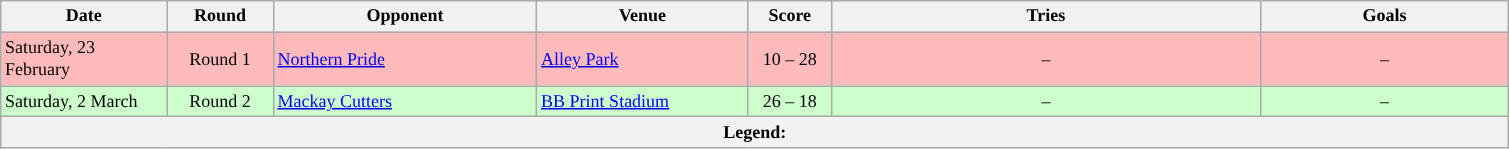<table class="wikitable" style="font-size:75%;">
<tr>
<th style="width:105px;">Date</th>
<th style="width:65px;">Round</th>
<th style="width:170px;">Opponent</th>
<th style="width:135px;">Venue</th>
<th style="width:50px;">Score</th>
<th style="width:280px;">Tries</th>
<th style="width:160px;">Goals</th>
</tr>
<tr style="background:#FFBBBB">
<td>Saturday, 23 February</td>
<td style="text-align:center;">Round 1</td>
<td> <a href='#'>Northern Pride</a></td>
<td><a href='#'>Alley Park</a></td>
<td style="text-align:center;">10 – 28</td>
<td style="text-align:center;">–</td>
<td style="text-align:center;">–</td>
</tr>
<tr style="background:#cfc;">
<td>Saturday, 2 March</td>
<td style="text-align:center;">Round 2</td>
<td> <a href='#'>Mackay Cutters</a></td>
<td><a href='#'>BB Print Stadium</a></td>
<td style="text-align:center;">26 – 18</td>
<td style="text-align:center;">–</td>
<td style="text-align:center;">–</td>
</tr>
<tr>
<th colspan="11"><strong>Legend</strong>:    </th>
</tr>
</table>
